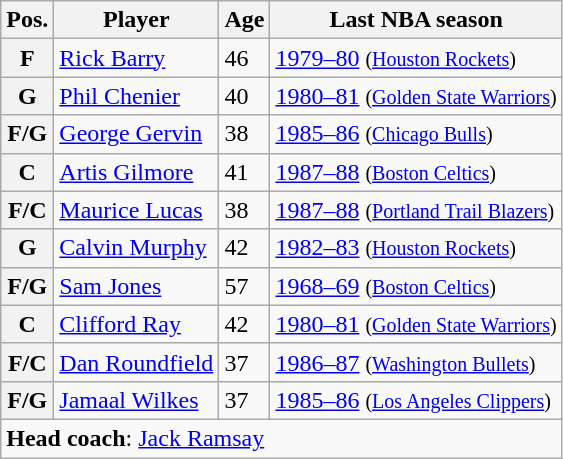<table class="wikitable">
<tr>
<th>Pos.</th>
<th>Player</th>
<th>Age</th>
<th>Last NBA season</th>
</tr>
<tr>
<th>F</th>
<td><a href='#'>Rick Barry</a></td>
<td>46</td>
<td><a href='#'>1979–80</a> <small>(<a href='#'>Houston Rockets</a>)</small></td>
</tr>
<tr>
<th>G</th>
<td><a href='#'>Phil Chenier</a></td>
<td>40</td>
<td><a href='#'>1980–81</a> <small>(<a href='#'>Golden State Warriors</a>)</small></td>
</tr>
<tr>
<th>F/G</th>
<td><a href='#'>George Gervin</a></td>
<td>38</td>
<td><a href='#'>1985–86</a> <small>(<a href='#'>Chicago Bulls</a>)</small></td>
</tr>
<tr>
<th>C</th>
<td><a href='#'>Artis Gilmore</a></td>
<td>41</td>
<td><a href='#'>1987–88</a> <small>(<a href='#'>Boston Celtics</a>)</small></td>
</tr>
<tr>
<th>F/C</th>
<td><a href='#'>Maurice Lucas</a></td>
<td>38</td>
<td><a href='#'>1987–88</a> <small>(<a href='#'>Portland Trail Blazers</a>)</small></td>
</tr>
<tr>
<th>G</th>
<td><a href='#'>Calvin Murphy</a></td>
<td>42</td>
<td><a href='#'>1982–83</a> <small>(<a href='#'>Houston Rockets</a>)</small></td>
</tr>
<tr>
<th>F/G</th>
<td><a href='#'>Sam Jones</a></td>
<td>57</td>
<td><a href='#'>1968–69</a> <small>(<a href='#'>Boston Celtics</a>)</small></td>
</tr>
<tr>
<th>C</th>
<td><a href='#'>Clifford Ray</a></td>
<td>42</td>
<td><a href='#'>1980–81</a> <small>(<a href='#'>Golden State Warriors</a>)</small></td>
</tr>
<tr>
<th>F/C</th>
<td><a href='#'>Dan Roundfield</a></td>
<td>37</td>
<td><a href='#'>1986–87</a> <small>(<a href='#'>Washington Bullets</a>)</small></td>
</tr>
<tr>
<th>F/G</th>
<td><a href='#'>Jamaal Wilkes</a></td>
<td>37</td>
<td><a href='#'>1985–86</a> <small>(<a href='#'>Los Angeles Clippers</a>)</small></td>
</tr>
<tr>
<td colspan="4"><strong>Head coach</strong>: <a href='#'>Jack Ramsay</a></td>
</tr>
</table>
